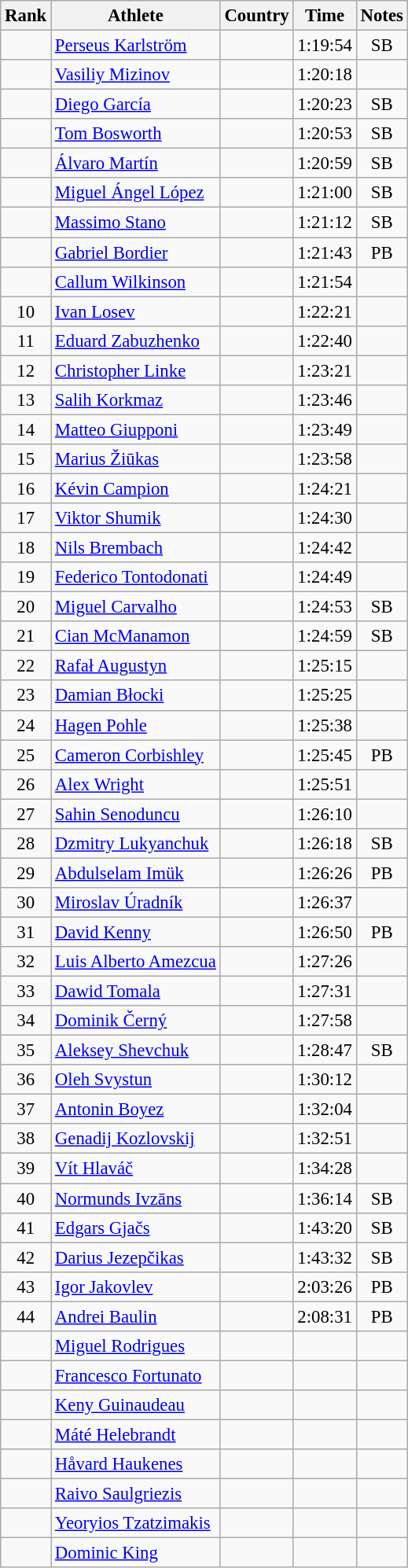<table class="wikitable sortable" style=" text-align:center; font-size:95%;">
<tr>
<th>Rank</th>
<th>Athlete</th>
<th>Country</th>
<th>Time</th>
<th>Notes</th>
</tr>
<tr>
<td></td>
<td align=left><a href='#'>Perseus Karlström</a></td>
<td align=left></td>
<td>1:19:54</td>
<td>SB</td>
</tr>
<tr>
<td></td>
<td align=left><a href='#'>Vasiliy Mizinov</a></td>
<td align=left></td>
<td>1:20:18</td>
<td></td>
</tr>
<tr>
<td></td>
<td align=left><a href='#'>Diego García</a></td>
<td align=left></td>
<td>1:20:23</td>
<td>SB</td>
</tr>
<tr>
<td></td>
<td align=left><a href='#'>Tom Bosworth</a></td>
<td align=left></td>
<td>1:20:53</td>
<td>SB</td>
</tr>
<tr>
<td></td>
<td align=left><a href='#'>Álvaro Martín</a></td>
<td align=left></td>
<td>1:20:59</td>
<td>SB</td>
</tr>
<tr>
<td></td>
<td align=left><a href='#'>Miguel Ángel López</a></td>
<td align=left></td>
<td>1:21:00</td>
<td>SB</td>
</tr>
<tr>
<td></td>
<td align=left><a href='#'>Massimo Stano</a></td>
<td align=left></td>
<td>1:21:12</td>
<td>SB</td>
</tr>
<tr>
<td></td>
<td align=left><a href='#'>Gabriel Bordier</a></td>
<td align=left></td>
<td>1:21:43</td>
<td>PB</td>
</tr>
<tr>
<td></td>
<td align=left><a href='#'>Callum Wilkinson</a></td>
<td align=left></td>
<td>1:21:54</td>
<td></td>
</tr>
<tr>
<td>10</td>
<td align=left><a href='#'>Ivan Losev</a></td>
<td align=left></td>
<td>1:22:21</td>
<td></td>
</tr>
<tr>
<td>11</td>
<td align=left><a href='#'>Eduard Zabuzhenko</a></td>
<td align=left></td>
<td>1:22:40</td>
<td></td>
</tr>
<tr>
<td>12</td>
<td align=left><a href='#'>Christopher Linke</a></td>
<td align=left></td>
<td>1:23:21</td>
<td></td>
</tr>
<tr>
<td>13</td>
<td align=left><a href='#'>Salih Korkmaz</a></td>
<td align=left></td>
<td>1:23:46</td>
<td></td>
</tr>
<tr>
<td>14</td>
<td align=left><a href='#'>Matteo Giupponi</a></td>
<td align=left></td>
<td>1:23:49</td>
<td></td>
</tr>
<tr>
<td>15</td>
<td align=left><a href='#'>Marius Žiūkas</a></td>
<td align=left></td>
<td>1:23:58</td>
<td></td>
</tr>
<tr>
<td>16</td>
<td align=left><a href='#'>Kévin Campion</a></td>
<td align=left></td>
<td>1:24:21</td>
<td></td>
</tr>
<tr>
<td>17</td>
<td align=left><a href='#'>Viktor Shumik</a></td>
<td align=left></td>
<td>1:24:30</td>
<td></td>
</tr>
<tr>
<td>18</td>
<td align=left><a href='#'>Nils Brembach</a></td>
<td align=left></td>
<td>1:24:42</td>
<td></td>
</tr>
<tr>
<td>19</td>
<td align=left><a href='#'>Federico Tontodonati</a></td>
<td align=left></td>
<td>1:24:49</td>
<td></td>
</tr>
<tr>
<td>20</td>
<td align=left><a href='#'>Miguel Carvalho</a></td>
<td align=left></td>
<td>1:24:53</td>
<td>SB</td>
</tr>
<tr>
<td>21</td>
<td align=left><a href='#'>Cian McManamon</a></td>
<td align=left></td>
<td>1:24:59</td>
<td>SB</td>
</tr>
<tr>
<td>22</td>
<td align=left><a href='#'>Rafał Augustyn</a></td>
<td align=left></td>
<td>1:25:15</td>
<td></td>
</tr>
<tr>
<td>23</td>
<td align=left><a href='#'>Damian Błocki</a></td>
<td align=left></td>
<td>1:25:25</td>
<td></td>
</tr>
<tr>
<td>24</td>
<td align=left><a href='#'>Hagen Pohle</a></td>
<td align=left></td>
<td>1:25:38</td>
<td></td>
</tr>
<tr>
<td>25</td>
<td align=left><a href='#'>Cameron Corbishley</a></td>
<td align=left></td>
<td>1:25:45</td>
<td>PB</td>
</tr>
<tr>
<td>26</td>
<td align=left><a href='#'>Alex Wright</a></td>
<td align=left></td>
<td>1:25:51</td>
<td></td>
</tr>
<tr>
<td>27</td>
<td align=left><a href='#'>Sahin Senoduncu</a></td>
<td align=left></td>
<td>1:26:10</td>
<td></td>
</tr>
<tr>
<td>28</td>
<td align=left><a href='#'>Dzmitry Lukyanchuk</a></td>
<td align=left></td>
<td>1:26:18</td>
<td>SB</td>
</tr>
<tr>
<td>29</td>
<td align=left><a href='#'>Abdulselam Imük</a></td>
<td align=left></td>
<td>1:26:26</td>
<td>PB</td>
</tr>
<tr>
<td>30</td>
<td align=left><a href='#'>Miroslav Úradník</a></td>
<td align=left></td>
<td>1:26:37</td>
<td></td>
</tr>
<tr>
<td>31</td>
<td align=left><a href='#'>David Kenny</a></td>
<td align=left></td>
<td>1:26:50</td>
<td>PB</td>
</tr>
<tr>
<td>32</td>
<td align=left><a href='#'>Luis Alberto Amezcua</a></td>
<td align=left></td>
<td>1:27:26</td>
<td></td>
</tr>
<tr>
<td>33</td>
<td align=left><a href='#'>Dawid Tomala</a></td>
<td align=left></td>
<td>1:27:31</td>
<td></td>
</tr>
<tr>
<td>34</td>
<td align=left><a href='#'>Dominik Černý</a></td>
<td align=left></td>
<td>1:27:58</td>
<td></td>
</tr>
<tr>
<td>35</td>
<td align=left><a href='#'>Aleksey Shevchuk</a></td>
<td align=left></td>
<td>1:28:47</td>
<td>SB</td>
</tr>
<tr>
<td>36</td>
<td align=left><a href='#'>Oleh Svystun</a></td>
<td align=left></td>
<td>1:30:12</td>
<td></td>
</tr>
<tr>
<td>37</td>
<td align=left><a href='#'>Antonin Boyez</a></td>
<td align=left></td>
<td>1:32:04</td>
<td></td>
</tr>
<tr>
<td>38</td>
<td align=left><a href='#'>Genadij Kozlovskij</a></td>
<td align=left></td>
<td>1:32:51</td>
<td></td>
</tr>
<tr>
<td>39</td>
<td align=left><a href='#'>Vít Hlaváč</a></td>
<td align=left></td>
<td>1:34:28</td>
<td></td>
</tr>
<tr>
<td>40</td>
<td align=left><a href='#'>Normunds Ivzāns</a></td>
<td align=left></td>
<td>1:36:14</td>
<td>SB</td>
</tr>
<tr>
<td>41</td>
<td align=left><a href='#'>Edgars Gjačs</a></td>
<td align=left></td>
<td>1:43:20</td>
<td>SB</td>
</tr>
<tr>
<td>42</td>
<td align=left><a href='#'>Darius Jezepčikas</a></td>
<td align=left></td>
<td>1:43:32</td>
<td>SB</td>
</tr>
<tr>
<td>43</td>
<td align=left><a href='#'>Igor Jakovlev</a></td>
<td align=left></td>
<td>2:03:26</td>
<td>PB</td>
</tr>
<tr>
<td>44</td>
<td align=left><a href='#'>Andrei Baulin</a></td>
<td align=left></td>
<td>2:08:31</td>
<td>PB</td>
</tr>
<tr>
<td></td>
<td align=left><a href='#'>Miguel Rodrigues</a></td>
<td align=left></td>
<td></td>
<td></td>
</tr>
<tr>
<td></td>
<td align=left><a href='#'>Francesco Fortunato</a></td>
<td align=left></td>
<td></td>
<td></td>
</tr>
<tr>
<td></td>
<td align=left><a href='#'>Keny Guinaudeau</a></td>
<td align=left></td>
<td></td>
<td></td>
</tr>
<tr>
<td></td>
<td align=left><a href='#'>Máté Helebrandt</a></td>
<td align=left></td>
<td></td>
<td></td>
</tr>
<tr>
<td></td>
<td align=left><a href='#'>Håvard Haukenes</a></td>
<td align=left></td>
<td></td>
<td></td>
</tr>
<tr>
<td></td>
<td align=left><a href='#'>Raivo Saulgriezis</a></td>
<td align=left></td>
<td></td>
<td></td>
</tr>
<tr>
<td></td>
<td align=left><a href='#'>Yeoryios Tzatzimakis</a></td>
<td align=left></td>
<td></td>
<td></td>
</tr>
<tr>
<td></td>
<td align=left><a href='#'>Dominic King</a></td>
<td align=left></td>
<td></td>
<td></td>
</tr>
</table>
